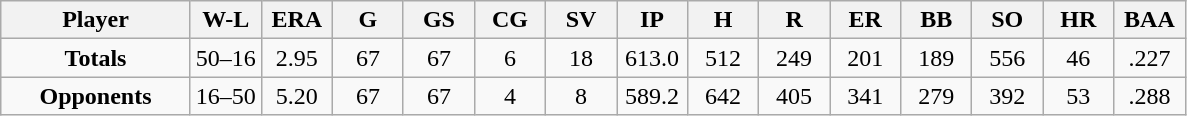<table class="wikitable sortable">
<tr>
<th bgcolor="#DDDDFF" width="16%">Player</th>
<th bgcolor="#DDDDFF" width="6%">W-L</th>
<th bgcolor="#DDDDFF" width="6%">ERA</th>
<th bgcolor="#DDDDFF" width="6%">G</th>
<th bgcolor="#DDDDFF" width="6%">GS</th>
<th bgcolor="#DDDDFF" width="6%">CG</th>
<th bgcolor="#DDDDFF" width="6%">SV</th>
<th bgcolor="#DDDDFF" width="6%">IP</th>
<th bgcolor="#DDDDFF" width="6%">H</th>
<th bgcolor="#DDDDFF" width="6%">R</th>
<th bgcolor="#DDDDFF" width="6%">ER</th>
<th bgcolor="#DDDDFF" width="6%">BB</th>
<th bgcolor="#DDDDFF" width="6%">SO</th>
<th bgcolor="#DDDDFF" width="6%">HR</th>
<th bgcolor="#DDDDFF" width="6%">BAA</th>
</tr>
<tr align="center">
<td><strong>Totals</strong></td>
<td>50–16</td>
<td>2.95</td>
<td>67</td>
<td>67</td>
<td>6</td>
<td>18</td>
<td>613.0</td>
<td>512</td>
<td>249</td>
<td>201</td>
<td>189</td>
<td>556</td>
<td>46</td>
<td>.227</td>
</tr>
<tr align="center">
<td><strong>Opponents</strong></td>
<td>16–50</td>
<td>5.20</td>
<td>67</td>
<td>67</td>
<td>4</td>
<td>8</td>
<td>589.2</td>
<td>642</td>
<td>405</td>
<td>341</td>
<td>279</td>
<td>392</td>
<td>53</td>
<td>.288</td>
</tr>
</table>
